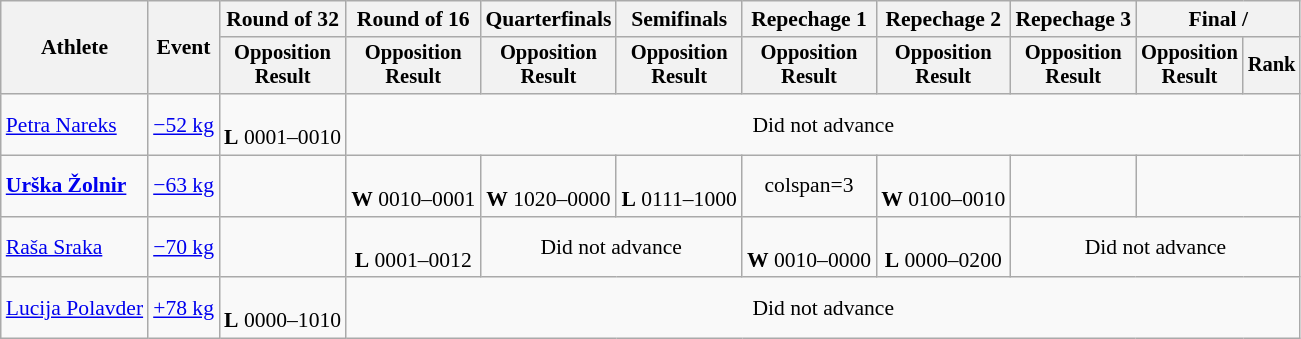<table class="wikitable" style="font-size:90%">
<tr>
<th rowspan="2">Athlete</th>
<th rowspan="2">Event</th>
<th>Round of 32</th>
<th>Round of 16</th>
<th>Quarterfinals</th>
<th>Semifinals</th>
<th>Repechage 1</th>
<th>Repechage 2</th>
<th>Repechage 3</th>
<th colspan=2>Final / </th>
</tr>
<tr style="font-size:95%">
<th>Opposition<br>Result</th>
<th>Opposition<br>Result</th>
<th>Opposition<br>Result</th>
<th>Opposition<br>Result</th>
<th>Opposition<br>Result</th>
<th>Opposition<br>Result</th>
<th>Opposition<br>Result</th>
<th>Opposition<br>Result</th>
<th>Rank</th>
</tr>
<tr align=center>
<td align=left><a href='#'>Petra Nareks</a></td>
<td align=left><a href='#'>−52 kg</a></td>
<td><br><strong>L</strong> 0001–0010</td>
<td colspan=8>Did not advance</td>
</tr>
<tr align=center>
<td align=left><strong><a href='#'>Urška Žolnir</a></strong></td>
<td align=left><a href='#'>−63 kg</a></td>
<td></td>
<td><br><strong>W</strong> 0010–0001</td>
<td><br><strong>W</strong> 1020–0000</td>
<td><br><strong>L</strong> 0111–1000</td>
<td>colspan=3 </td>
<td><br><strong>W</strong> 0100–0010</td>
<td></td>
</tr>
<tr align=center>
<td align=left><a href='#'>Raša Sraka</a></td>
<td align=left><a href='#'>−70 kg</a></td>
<td></td>
<td><br><strong>L</strong> 0001–0012</td>
<td colspan=2>Did not advance</td>
<td><br><strong>W</strong> 0010–0000</td>
<td><br><strong>L</strong> 0000–0200</td>
<td colspan=3>Did not advance</td>
</tr>
<tr align=center>
<td align=left><a href='#'>Lucija Polavder</a></td>
<td align=left><a href='#'>+78 kg</a></td>
<td><br><strong>L</strong> 0000–1010</td>
<td colspan=8>Did not advance</td>
</tr>
</table>
